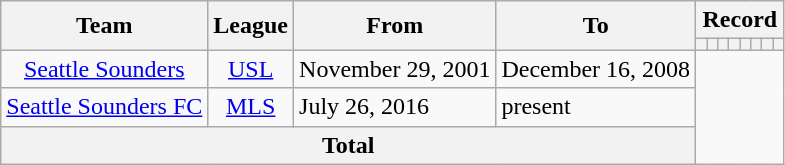<table class="wikitable" style="text-align: center">
<tr>
<th rowspan="2">Team</th>
<th rowspan="2">League</th>
<th rowspan="2">From</th>
<th rowspan="2">To</th>
<th colspan="8">Record</th>
</tr>
<tr>
<th></th>
<th></th>
<th></th>
<th></th>
<th></th>
<th></th>
<th></th>
<th></th>
</tr>
<tr>
<td><a href='#'>Seattle Sounders</a></td>
<td><a href='#'>USL</a></td>
<td align=left>November 29, 2001</td>
<td align=left>December 16, 2008<br></td>
</tr>
<tr>
<td><a href='#'>Seattle Sounders FC</a></td>
<td><a href='#'>MLS</a></td>
<td align=left>July 26, 2016</td>
<td align=left>present<br></td>
</tr>
<tr>
<th colspan=4>Total<br></th>
</tr>
</table>
